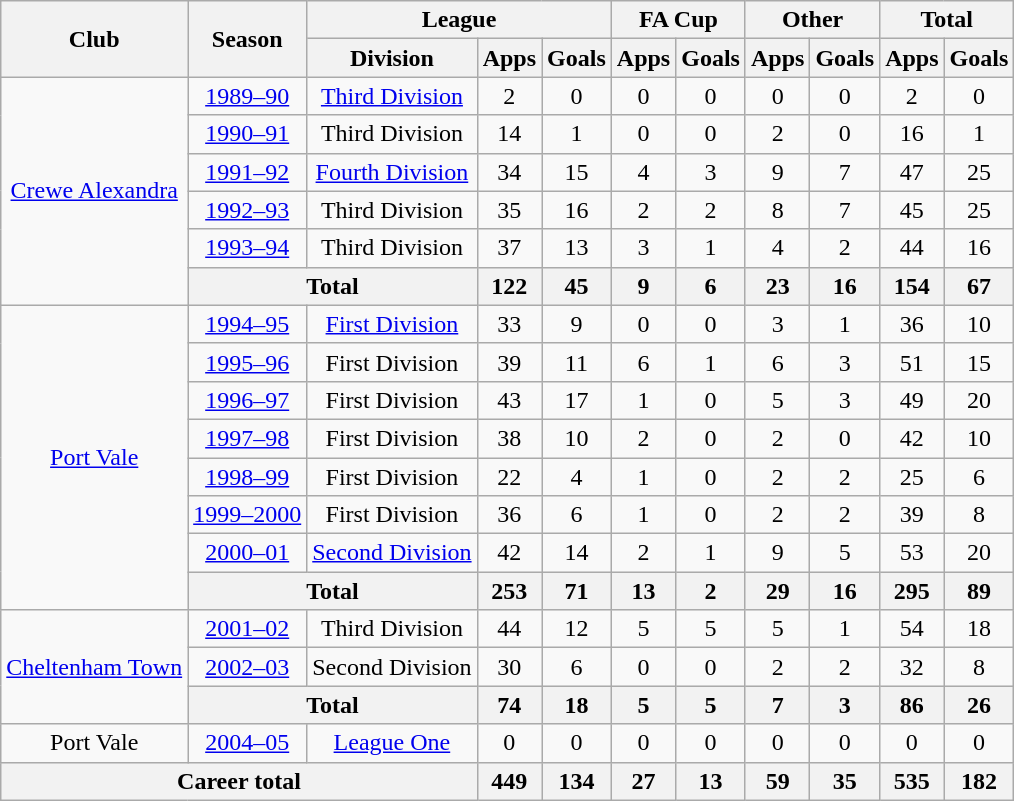<table class="wikitable" style="text-align: center;">
<tr>
<th rowspan="2">Club</th>
<th rowspan="2">Season</th>
<th colspan="3">League</th>
<th colspan="2">FA Cup</th>
<th colspan="2">Other</th>
<th colspan="2">Total</th>
</tr>
<tr>
<th>Division</th>
<th>Apps</th>
<th>Goals</th>
<th>Apps</th>
<th>Goals</th>
<th>Apps</th>
<th>Goals</th>
<th>Apps</th>
<th>Goals</th>
</tr>
<tr>
<td rowspan="6"><a href='#'>Crewe Alexandra</a></td>
<td><a href='#'>1989–90</a></td>
<td><a href='#'>Third Division</a></td>
<td>2</td>
<td>0</td>
<td>0</td>
<td>0</td>
<td>0</td>
<td>0</td>
<td>2</td>
<td>0</td>
</tr>
<tr>
<td><a href='#'>1990–91</a></td>
<td>Third Division</td>
<td>14</td>
<td>1</td>
<td>0</td>
<td>0</td>
<td>2</td>
<td>0</td>
<td>16</td>
<td>1</td>
</tr>
<tr>
<td><a href='#'>1991–92</a></td>
<td><a href='#'>Fourth Division</a></td>
<td>34</td>
<td>15</td>
<td>4</td>
<td>3</td>
<td>9</td>
<td>7</td>
<td>47</td>
<td>25</td>
</tr>
<tr>
<td><a href='#'>1992–93</a></td>
<td>Third Division</td>
<td>35</td>
<td>16</td>
<td>2</td>
<td>2</td>
<td>8</td>
<td>7</td>
<td>45</td>
<td>25</td>
</tr>
<tr>
<td><a href='#'>1993–94</a></td>
<td>Third Division</td>
<td>37</td>
<td>13</td>
<td>3</td>
<td>1</td>
<td>4</td>
<td>2</td>
<td>44</td>
<td>16</td>
</tr>
<tr>
<th colspan="2">Total</th>
<th>122</th>
<th>45</th>
<th>9</th>
<th>6</th>
<th>23</th>
<th>16</th>
<th>154</th>
<th>67</th>
</tr>
<tr>
<td rowspan="8"><a href='#'>Port Vale</a></td>
<td><a href='#'>1994–95</a></td>
<td><a href='#'>First Division</a></td>
<td>33</td>
<td>9</td>
<td>0</td>
<td>0</td>
<td>3</td>
<td>1</td>
<td>36</td>
<td>10</td>
</tr>
<tr>
<td><a href='#'>1995–96</a></td>
<td>First Division</td>
<td>39</td>
<td>11</td>
<td>6</td>
<td>1</td>
<td>6</td>
<td>3</td>
<td>51</td>
<td>15</td>
</tr>
<tr>
<td><a href='#'>1996–97</a></td>
<td>First Division</td>
<td>43</td>
<td>17</td>
<td>1</td>
<td>0</td>
<td>5</td>
<td>3</td>
<td>49</td>
<td>20</td>
</tr>
<tr>
<td><a href='#'>1997–98</a></td>
<td>First Division</td>
<td>38</td>
<td>10</td>
<td>2</td>
<td>0</td>
<td>2</td>
<td>0</td>
<td>42</td>
<td>10</td>
</tr>
<tr>
<td><a href='#'>1998–99</a></td>
<td>First Division</td>
<td>22</td>
<td>4</td>
<td>1</td>
<td>0</td>
<td>2</td>
<td>2</td>
<td>25</td>
<td>6</td>
</tr>
<tr>
<td><a href='#'>1999–2000</a></td>
<td>First Division</td>
<td>36</td>
<td>6</td>
<td>1</td>
<td>0</td>
<td>2</td>
<td>2</td>
<td>39</td>
<td>8</td>
</tr>
<tr>
<td><a href='#'>2000–01</a></td>
<td><a href='#'>Second Division</a></td>
<td>42</td>
<td>14</td>
<td>2</td>
<td>1</td>
<td>9</td>
<td>5</td>
<td>53</td>
<td>20</td>
</tr>
<tr>
<th colspan="2">Total</th>
<th>253</th>
<th>71</th>
<th>13</th>
<th>2</th>
<th>29</th>
<th>16</th>
<th>295</th>
<th>89</th>
</tr>
<tr>
<td rowspan="3"><a href='#'>Cheltenham Town</a></td>
<td><a href='#'>2001–02</a></td>
<td>Third Division</td>
<td>44</td>
<td>12</td>
<td>5</td>
<td>5</td>
<td>5</td>
<td>1</td>
<td>54</td>
<td>18</td>
</tr>
<tr>
<td><a href='#'>2002–03</a></td>
<td>Second Division</td>
<td>30</td>
<td>6</td>
<td>0</td>
<td>0</td>
<td>2</td>
<td>2</td>
<td>32</td>
<td>8</td>
</tr>
<tr>
<th colspan="2">Total</th>
<th>74</th>
<th>18</th>
<th>5</th>
<th>5</th>
<th>7</th>
<th>3</th>
<th>86</th>
<th>26</th>
</tr>
<tr>
<td>Port Vale</td>
<td><a href='#'>2004–05</a></td>
<td><a href='#'>League One</a></td>
<td>0</td>
<td>0</td>
<td>0</td>
<td>0</td>
<td>0</td>
<td>0</td>
<td>0</td>
<td>0</td>
</tr>
<tr>
<th colspan="3">Career total</th>
<th>449</th>
<th>134</th>
<th>27</th>
<th>13</th>
<th>59</th>
<th>35</th>
<th>535</th>
<th>182</th>
</tr>
</table>
